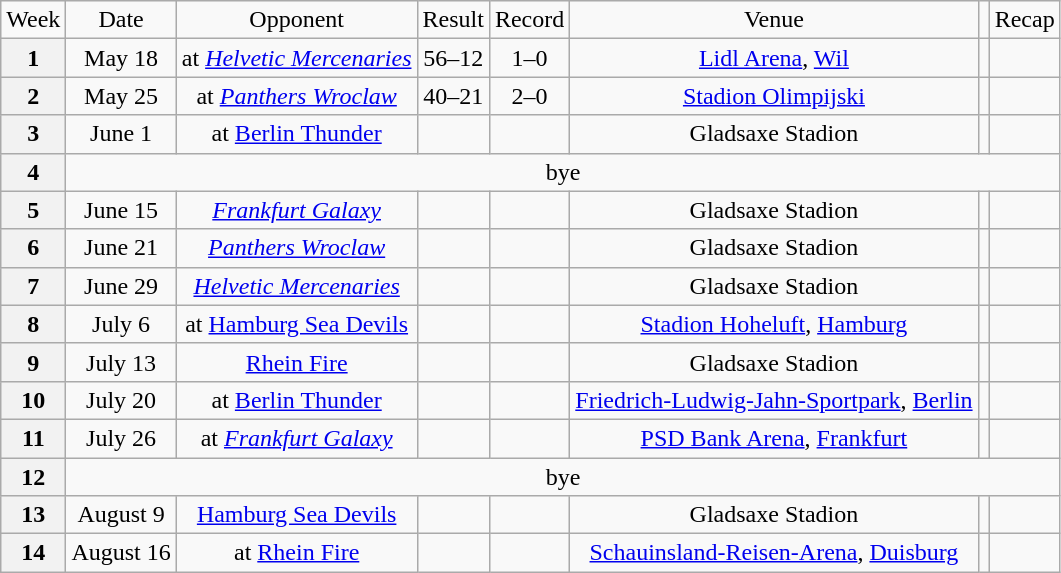<table class="wikitable" style="text-align:center">
<tr>
<td>Week</td>
<td>Date</td>
<td>Opponent</td>
<td>Result</td>
<td>Record</td>
<td>Venue</td>
<td></td>
<td>Recap</td>
</tr>
<tr>
<th>1</th>
<td>May 18</td>
<td>at <em><a href='#'>Helvetic Mercenaries</a></em></td>
<td>56–12</td>
<td>1–0</td>
<td><a href='#'>Lidl Arena</a>, <a href='#'>Wil</a></td>
<td></td>
<td></td>
</tr>
<tr>
<th>2</th>
<td>May 25</td>
<td>at <em><a href='#'>Panthers Wroclaw</a></em></td>
<td>40–21</td>
<td>2–0</td>
<td><a href='#'>Stadion Olimpijski</a></td>
<td></td>
<td></td>
</tr>
<tr>
<th>3</th>
<td>June 1</td>
<td>at <a href='#'>Berlin Thunder</a></td>
<td></td>
<td></td>
<td>Gladsaxe Stadion</td>
<td></td>
<td></td>
</tr>
<tr>
<th>4</th>
<td colspan=7>bye</td>
</tr>
<tr>
<th>5</th>
<td>June 15</td>
<td><em><a href='#'>Frankfurt Galaxy</a></em></td>
<td></td>
<td></td>
<td>Gladsaxe Stadion</td>
<td></td>
<td></td>
</tr>
<tr>
<th>6</th>
<td>June 21</td>
<td><em><a href='#'>Panthers Wroclaw</a></em></td>
<td></td>
<td></td>
<td>Gladsaxe Stadion</td>
<td></td>
<td></td>
</tr>
<tr>
<th>7</th>
<td>June 29</td>
<td><em><a href='#'>Helvetic Mercenaries</a></em></td>
<td></td>
<td></td>
<td>Gladsaxe Stadion</td>
<td></td>
<td></td>
</tr>
<tr>
<th>8</th>
<td>July 6</td>
<td>at <a href='#'>Hamburg Sea Devils</a></td>
<td></td>
<td></td>
<td><a href='#'>Stadion Hoheluft</a>, <a href='#'>Hamburg</a></td>
<td></td>
<td></td>
</tr>
<tr>
<th>9</th>
<td>July 13</td>
<td><a href='#'>Rhein Fire</a></td>
<td></td>
<td></td>
<td>Gladsaxe Stadion</td>
<td></td>
<td></td>
</tr>
<tr>
<th>10</th>
<td>July 20</td>
<td>at <a href='#'>Berlin Thunder</a></td>
<td></td>
<td></td>
<td><a href='#'>Friedrich-Ludwig-Jahn-Sportpark</a>, <a href='#'>Berlin</a></td>
<td></td>
<td></td>
</tr>
<tr>
<th>11</th>
<td>July 26</td>
<td>at <em><a href='#'>Frankfurt Galaxy</a></em></td>
<td></td>
<td></td>
<td><a href='#'>PSD Bank Arena</a>, <a href='#'>Frankfurt</a></td>
<td></td>
<td></td>
</tr>
<tr>
<th>12</th>
<td colspan=7>bye</td>
</tr>
<tr>
<th>13</th>
<td>August 9</td>
<td><a href='#'>Hamburg Sea Devils</a></td>
<td></td>
<td></td>
<td>Gladsaxe Stadion</td>
<td></td>
<td></td>
</tr>
<tr>
<th>14</th>
<td>August 16</td>
<td>at <a href='#'>Rhein Fire</a></td>
<td></td>
<td></td>
<td><a href='#'>Schauinsland-Reisen-Arena</a>, <a href='#'>Duisburg</a></td>
<td></td>
<td></td>
</tr>
</table>
